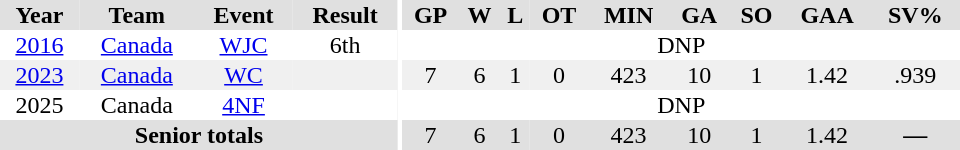<table border="0" cellpadding="1" cellspacing="0" ID="Table3" style="text-align:center; width:40em;">
<tr bgcolor="#e0e0e0">
<th>Year</th>
<th>Team</th>
<th>Event</th>
<th>Result</th>
<th rowspan="99" bgcolor="#ffffff"></th>
<th>GP</th>
<th>W</th>
<th>L</th>
<th>OT</th>
<th>MIN</th>
<th>GA</th>
<th>SO</th>
<th>GAA</th>
<th>SV%</th>
</tr>
<tr>
<td><a href='#'>2016</a></td>
<td><a href='#'>Canada</a></td>
<td><a href='#'>WJC</a></td>
<td>6th</td>
<td colspan="9">DNP</td>
</tr>
<tr bgcolor="#f0f0f0">
<td><a href='#'>2023</a></td>
<td><a href='#'>Canada</a></td>
<td><a href='#'>WC</a></td>
<td></td>
<td>7</td>
<td>6</td>
<td>1</td>
<td>0</td>
<td>423</td>
<td>10</td>
<td>1</td>
<td>1.42</td>
<td>.939</td>
</tr>
<tr>
<td>2025</td>
<td>Canada</td>
<td><a href='#'>4NF</a></td>
<td></td>
<td colspan="9">DNP</td>
</tr>
<tr>
</tr>
<tr bgcolor="#e0e0e0">
<th colspan="4">Senior totals</th>
<td>7</td>
<td>6</td>
<td>1</td>
<td>0</td>
<td>423</td>
<td>10</td>
<td>1</td>
<td>1.42</td>
<th>—</th>
</tr>
</table>
